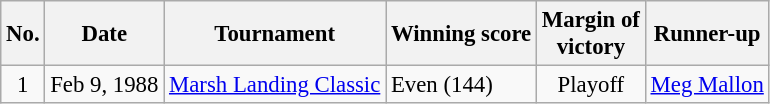<table class="wikitable" style="font-size:95%;">
<tr>
<th>No.</th>
<th>Date</th>
<th>Tournament</th>
<th>Winning score</th>
<th>Margin of<br>victory</th>
<th>Runner-up</th>
</tr>
<tr>
<td align=center>1</td>
<td>Feb 9, 1988</td>
<td><a href='#'>Marsh Landing Classic</a></td>
<td>Even (144)</td>
<td align=center>Playoff</td>
<td> <a href='#'>Meg Mallon</a></td>
</tr>
</table>
